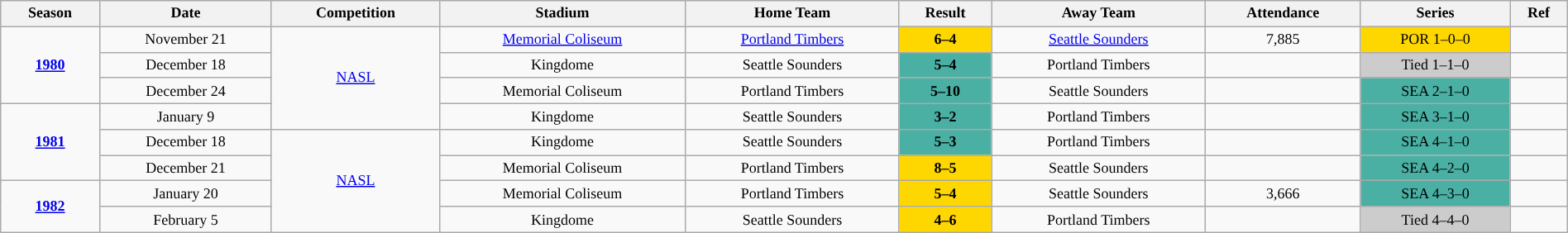<table class="wikitable" style="text-align: center; width: 100%; font-size: 12px">
<tr>
<th>Season</th>
<th>Date</th>
<th>Competition</th>
<th>Stadium</th>
<th>Home Team</th>
<th>Result</th>
<th>Away Team</th>
<th>Attendance</th>
<th>Series</th>
<th>Ref</th>
</tr>
<tr>
<td rowspan="3"><strong><a href='#'>1980</a></strong></td>
<td>November 21</td>
<td rowspan="4"><a href='#'>NASL</a></td>
<td><a href='#'>Memorial Coliseum</a></td>
<td><a href='#'>Portland Timbers</a></td>
<td bgcolor=gold><strong>6–4</strong></td>
<td><a href='#'>Seattle Sounders</a></td>
<td>7,885</td>
<td bgcolor=gold>POR 1–0–0</td>
<td></td>
</tr>
<tr>
<td>December 18</td>
<td>Kingdome</td>
<td>Seattle Sounders</td>
<td style="background:#4ab0a4"><span><strong>5–4</strong></span></td>
<td>Portland Timbers</td>
<td></td>
<td style="background:#CCCCCC;"><span> Tied 1–1–0</span></td>
<td></td>
</tr>
<tr>
<td>December 24</td>
<td>Memorial Coliseum</td>
<td>Portland Timbers</td>
<td style="background:#4ab0a4;"><span><strong>5–10</strong></span></td>
<td>Seattle Sounders</td>
<td></td>
<td style="background:#4ab0a4;"><span> SEA 2–1–0</span></td>
<td></td>
</tr>
<tr>
<td rowspan="3"><strong><a href='#'>1981</a></strong></td>
<td>January 9</td>
<td>Kingdome</td>
<td>Seattle Sounders</td>
<td style="background:#4ab0a4;"><span><strong>3–2</strong></span></td>
<td>Portland Timbers</td>
<td></td>
<td style="background:#4ab0a4;"><span> SEA 3–1–0</span></td>
<td></td>
</tr>
<tr>
<td>December 18</td>
<td rowspan="4"><a href='#'>NASL</a></td>
<td>Kingdome</td>
<td>Seattle Sounders</td>
<td style="background:#4ab0a4"><span><strong>5–3</strong></span></td>
<td>Portland Timbers</td>
<td></td>
<td style="background:#4ab0a4;"><span> SEA 4–1–0</span></td>
<td></td>
</tr>
<tr>
<td>December 21</td>
<td>Memorial Coliseum</td>
<td>Portland Timbers</td>
<td bgcolor=gold><strong>8–5</strong></td>
<td>Seattle Sounders</td>
<td></td>
<td style="background:#4ab0a4;"><span> SEA 4–2–0</span></td>
<td></td>
</tr>
<tr>
<td rowspan="2"><strong><a href='#'>1982</a></strong></td>
<td>January 20</td>
<td>Memorial Coliseum</td>
<td>Portland Timbers</td>
<td bgcolor=gold><strong>5–4</strong></td>
<td>Seattle Sounders</td>
<td>3,666</td>
<td style="background:#4ab0a4;"><span> SEA 4–3–0</span></td>
<td></td>
</tr>
<tr>
<td>February 5</td>
<td>Kingdome</td>
<td>Seattle Sounders</td>
<td bgcolor=gold><strong>4–6</strong></td>
<td>Portland Timbers</td>
<td></td>
<td style="background:#CCCCCC;"><span> Tied 4–4–0</span></td>
<td></td>
</tr>
</table>
